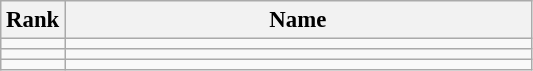<table class="wikitable" style="font-size:95%;">
<tr>
<th>Rank</th>
<th align="left" style="width: 20em">Name</th>
</tr>
<tr>
<td align="center"></td>
<td></td>
</tr>
<tr>
<td align="center"></td>
<td></td>
</tr>
<tr>
<td align="center"></td>
<td></td>
</tr>
</table>
